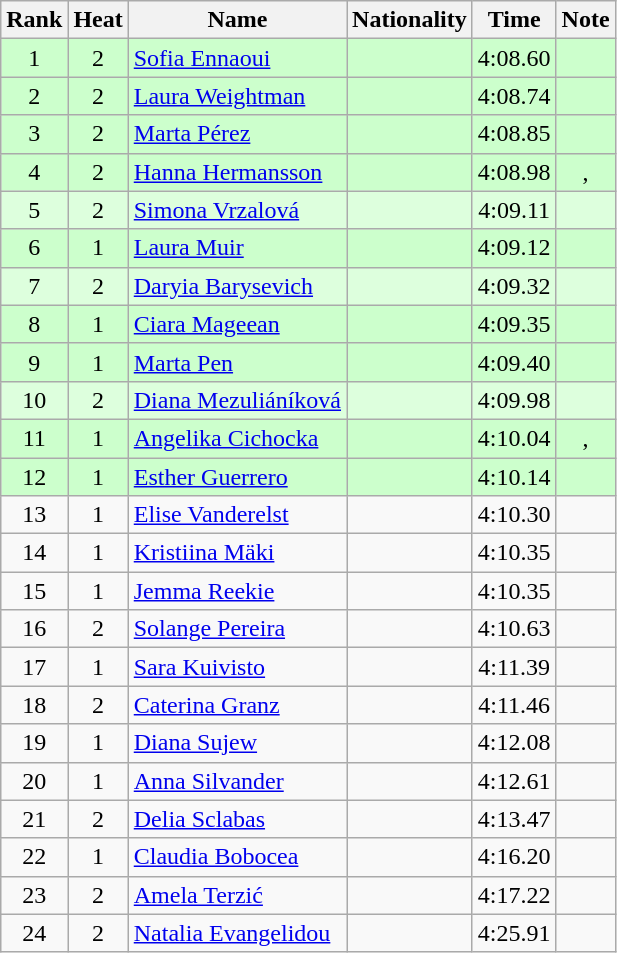<table class="wikitable sortable" style="text-align:center">
<tr>
<th>Rank</th>
<th>Heat</th>
<th>Name</th>
<th>Nationality</th>
<th>Time</th>
<th>Note</th>
</tr>
<tr bgcolor=ccffcc>
<td>1</td>
<td>2</td>
<td align=left><a href='#'>Sofia Ennaoui</a></td>
<td align=left></td>
<td>4:08.60</td>
<td></td>
</tr>
<tr bgcolor=ccffcc>
<td>2</td>
<td>2</td>
<td align=left><a href='#'>Laura Weightman</a></td>
<td align=left></td>
<td>4:08.74</td>
<td></td>
</tr>
<tr bgcolor=ccffcc>
<td>3</td>
<td>2</td>
<td align=left><a href='#'>Marta Pérez</a></td>
<td align=left></td>
<td>4:08.85</td>
<td></td>
</tr>
<tr bgcolor=ccffcc>
<td>4</td>
<td>2</td>
<td align=left><a href='#'>Hanna Hermansson</a></td>
<td align=left></td>
<td>4:08.98</td>
<td>, </td>
</tr>
<tr bgcolor=ddffdd>
<td>5</td>
<td>2</td>
<td align=left><a href='#'>Simona Vrzalová</a></td>
<td align=left></td>
<td>4:09.11</td>
<td></td>
</tr>
<tr bgcolor=ccffcc>
<td>6</td>
<td>1</td>
<td align=left><a href='#'>Laura Muir</a></td>
<td align=left></td>
<td>4:09.12</td>
<td></td>
</tr>
<tr bgcolor=ddffdd>
<td>7</td>
<td>2</td>
<td align=left><a href='#'>Daryia Barysevich</a></td>
<td align=left></td>
<td>4:09.32</td>
<td></td>
</tr>
<tr bgcolor=ccffcc>
<td>8</td>
<td>1</td>
<td align=left><a href='#'>Ciara Mageean</a></td>
<td align=left></td>
<td>4:09.35</td>
<td></td>
</tr>
<tr bgcolor=ccffcc>
<td>9</td>
<td>1</td>
<td align=left><a href='#'>Marta Pen</a></td>
<td align=left></td>
<td>4:09.40</td>
<td></td>
</tr>
<tr bgcolor=ddffdd>
<td>10</td>
<td>2</td>
<td align=left><a href='#'>Diana Mezuliáníková</a></td>
<td align=left></td>
<td>4:09.98</td>
<td></td>
</tr>
<tr bgcolor=ccffcc>
<td>11</td>
<td>1</td>
<td align=left><a href='#'>Angelika Cichocka</a></td>
<td align=left></td>
<td>4:10.04</td>
<td>, </td>
</tr>
<tr bgcolor=ccffcc>
<td>12</td>
<td>1</td>
<td align=left><a href='#'>Esther Guerrero</a></td>
<td align=left></td>
<td>4:10.14</td>
<td></td>
</tr>
<tr>
<td>13</td>
<td>1</td>
<td align=left><a href='#'>Elise Vanderelst</a></td>
<td align=left></td>
<td>4:10.30</td>
<td></td>
</tr>
<tr>
<td>14</td>
<td>1</td>
<td align=left><a href='#'>Kristiina Mäki</a></td>
<td align=left></td>
<td>4:10.35</td>
<td></td>
</tr>
<tr>
<td>15</td>
<td>1</td>
<td align=left><a href='#'>Jemma Reekie</a></td>
<td align=left></td>
<td>4:10.35</td>
<td></td>
</tr>
<tr>
<td>16</td>
<td>2</td>
<td align=left><a href='#'>Solange Pereira</a></td>
<td align=left></td>
<td>4:10.63</td>
<td></td>
</tr>
<tr>
<td>17</td>
<td>1</td>
<td align=left><a href='#'>Sara Kuivisto</a></td>
<td align=left></td>
<td>4:11.39</td>
<td></td>
</tr>
<tr>
<td>18</td>
<td>2</td>
<td align=left><a href='#'>Caterina Granz</a></td>
<td align=left></td>
<td>4:11.46</td>
<td></td>
</tr>
<tr>
<td>19</td>
<td>1</td>
<td align=left><a href='#'>Diana Sujew</a></td>
<td align=left></td>
<td>4:12.08</td>
<td></td>
</tr>
<tr>
<td>20</td>
<td>1</td>
<td align=left><a href='#'>Anna Silvander</a></td>
<td align=left></td>
<td>4:12.61</td>
<td></td>
</tr>
<tr>
<td>21</td>
<td>2</td>
<td align=left><a href='#'>Delia Sclabas</a></td>
<td align=left></td>
<td>4:13.47</td>
<td></td>
</tr>
<tr>
<td>22</td>
<td>1</td>
<td align=left><a href='#'>Claudia Bobocea</a></td>
<td align=left></td>
<td>4:16.20</td>
<td></td>
</tr>
<tr>
<td>23</td>
<td>2</td>
<td align=left><a href='#'>Amela Terzić</a></td>
<td align=left></td>
<td>4:17.22</td>
<td></td>
</tr>
<tr>
<td>24</td>
<td>2</td>
<td align=left><a href='#'>Natalia Evangelidou</a></td>
<td align=left></td>
<td>4:25.91</td>
<td></td>
</tr>
</table>
